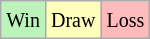<table class="wikitable">
<tr>
<td style="background-color: #BBF3BB;"><small>Win</small></td>
<td style="background-color: #FFFFBB;"><small>Draw</small></td>
<td style="background-color: #FFBBBB;"><small>Loss</small></td>
</tr>
</table>
